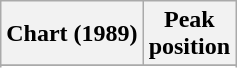<table class="wikitable sortable plainrowheaders">
<tr>
<th scope="col">Chart (1989)</th>
<th scope="col">Peak<br>position</th>
</tr>
<tr>
</tr>
<tr>
</tr>
</table>
